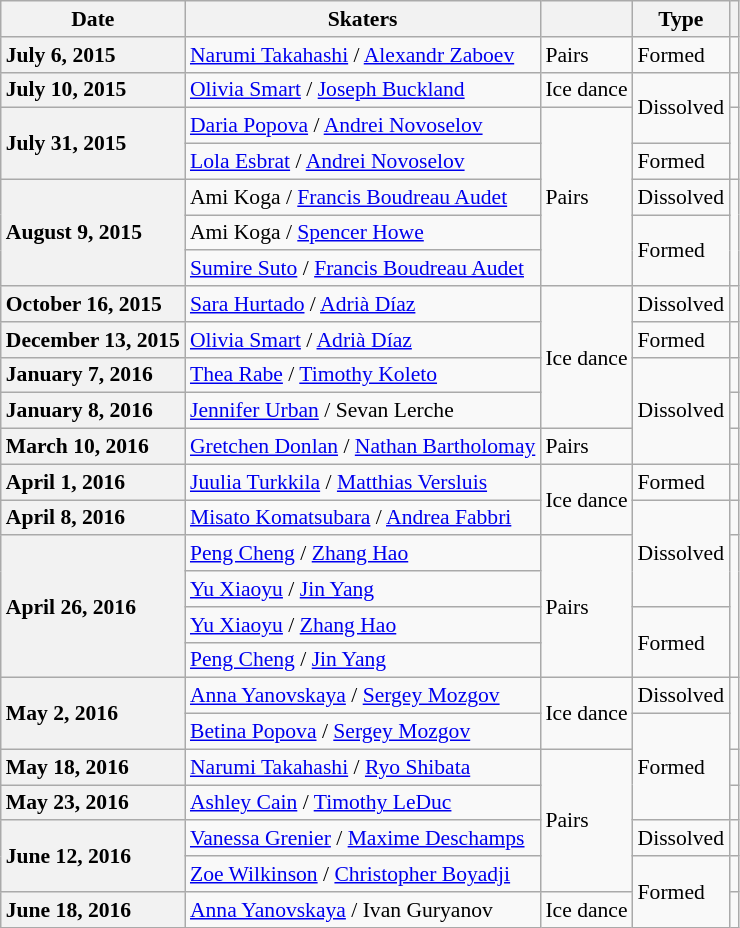<table class="wikitable unsortable" style="text-align:left; font-size:90%">
<tr>
<th scope="col">Date</th>
<th scope="col">Skaters</th>
<th scope="col"></th>
<th scope="col">Type</th>
<th scope="col"></th>
</tr>
<tr>
<th scope="row" style="text-align:left">July 6, 2015</th>
<td> <a href='#'>Narumi Takahashi</a> / <a href='#'>Alexandr Zaboev</a></td>
<td>Pairs</td>
<td>Formed</td>
<td></td>
</tr>
<tr>
<th scope="row" style="text-align:left">July 10, 2015</th>
<td> <a href='#'>Olivia Smart</a> / <a href='#'>Joseph Buckland</a></td>
<td>Ice dance</td>
<td rowspan="2">Dissolved</td>
<td></td>
</tr>
<tr>
<th scope="row" style="text-align:left" rowspan="2">July 31, 2015</th>
<td> <a href='#'>Daria Popova</a> / <a href='#'>Andrei Novoselov</a></td>
<td rowspan="5">Pairs</td>
<td rowspan="2"></td>
</tr>
<tr>
<td> <a href='#'>Lola Esbrat</a> / <a href='#'>Andrei Novoselov</a></td>
<td>Formed</td>
</tr>
<tr>
<th scope="row" style="text-align:left" rowspan="3">August 9, 2015</th>
<td> Ami Koga / <a href='#'>Francis Boudreau Audet</a></td>
<td>Dissolved</td>
<td rowspan="3"></td>
</tr>
<tr>
<td> Ami Koga / <a href='#'>Spencer Howe</a></td>
<td rowspan="2">Formed</td>
</tr>
<tr>
<td> <a href='#'>Sumire Suto</a> / <a href='#'>Francis Boudreau Audet</a></td>
</tr>
<tr>
<th scope="row" style="text-align:left">October 16, 2015</th>
<td> <a href='#'>Sara Hurtado</a> / <a href='#'>Adrià Díaz</a></td>
<td rowspan="4">Ice dance</td>
<td>Dissolved</td>
<td></td>
</tr>
<tr>
<th scope="row" style="text-align:left">December 13, 2015</th>
<td> <a href='#'>Olivia Smart</a> / <a href='#'>Adrià Díaz</a></td>
<td>Formed</td>
<td></td>
</tr>
<tr>
<th scope="row" style="text-align:left">January 7, 2016</th>
<td> <a href='#'>Thea Rabe</a> / <a href='#'>Timothy Koleto</a></td>
<td rowspan="3">Dissolved</td>
<td></td>
</tr>
<tr>
<th scope="row" style="text-align:left">January 8, 2016</th>
<td> <a href='#'>Jennifer Urban</a> / Sevan Lerche</td>
<td></td>
</tr>
<tr>
<th scope="row" style="text-align:left">March 10, 2016</th>
<td> <a href='#'>Gretchen Donlan</a> / <a href='#'>Nathan Bartholomay</a></td>
<td>Pairs</td>
<td></td>
</tr>
<tr>
<th scope="row" style="text-align:left">April 1, 2016</th>
<td> <a href='#'>Juulia Turkkila</a> / <a href='#'>Matthias Versluis</a></td>
<td rowspan="2">Ice dance</td>
<td>Formed</td>
<td></td>
</tr>
<tr>
<th scope="row" style="text-align:left">April 8, 2016</th>
<td> <a href='#'>Misato Komatsubara</a> / <a href='#'>Andrea Fabbri</a></td>
<td rowspan="3">Dissolved</td>
<td></td>
</tr>
<tr>
<th scope="row" style="text-align:left" rowspan="4">April 26, 2016</th>
<td> <a href='#'>Peng Cheng</a> / <a href='#'>Zhang Hao</a></td>
<td rowspan="4">Pairs</td>
<td rowspan="4"></td>
</tr>
<tr>
<td> <a href='#'>Yu Xiaoyu</a> / <a href='#'>Jin Yang</a></td>
</tr>
<tr>
<td> <a href='#'>Yu Xiaoyu</a> / <a href='#'>Zhang Hao</a></td>
<td rowspan="2">Formed</td>
</tr>
<tr>
<td> <a href='#'>Peng Cheng</a> / <a href='#'>Jin Yang</a></td>
</tr>
<tr>
<th scope="row" style="text-align:left" rowspan="2">May 2, 2016</th>
<td> <a href='#'>Anna Yanovskaya</a> / <a href='#'>Sergey Mozgov</a></td>
<td rowspan="2">Ice dance</td>
<td>Dissolved</td>
<td rowspan="2"></td>
</tr>
<tr>
<td> <a href='#'>Betina Popova</a> / <a href='#'>Sergey Mozgov</a></td>
<td rowspan="3">Formed</td>
</tr>
<tr>
<th scope="row" style="text-align:left">May 18, 2016</th>
<td> <a href='#'>Narumi Takahashi</a> / <a href='#'>Ryo Shibata</a></td>
<td rowspan="4">Pairs</td>
<td></td>
</tr>
<tr>
<th scope="row" style="text-align:left">May 23, 2016</th>
<td> <a href='#'>Ashley Cain</a> / <a href='#'>Timothy LeDuc</a></td>
<td></td>
</tr>
<tr>
<th scope="row" style="text-align:left" rowspan="2">June 12, 2016</th>
<td> <a href='#'>Vanessa Grenier</a> / <a href='#'>Maxime Deschamps</a></td>
<td>Dissolved</td>
<td></td>
</tr>
<tr>
<td> <a href='#'>Zoe Wilkinson</a> / <a href='#'>Christopher Boyadji</a></td>
<td rowspan="2">Formed</td>
<td></td>
</tr>
<tr>
<th scope="row" style="text-align:left">June 18, 2016</th>
<td> <a href='#'>Anna Yanovskaya</a> / Ivan Guryanov</td>
<td>Ice dance</td>
<td></td>
</tr>
</table>
